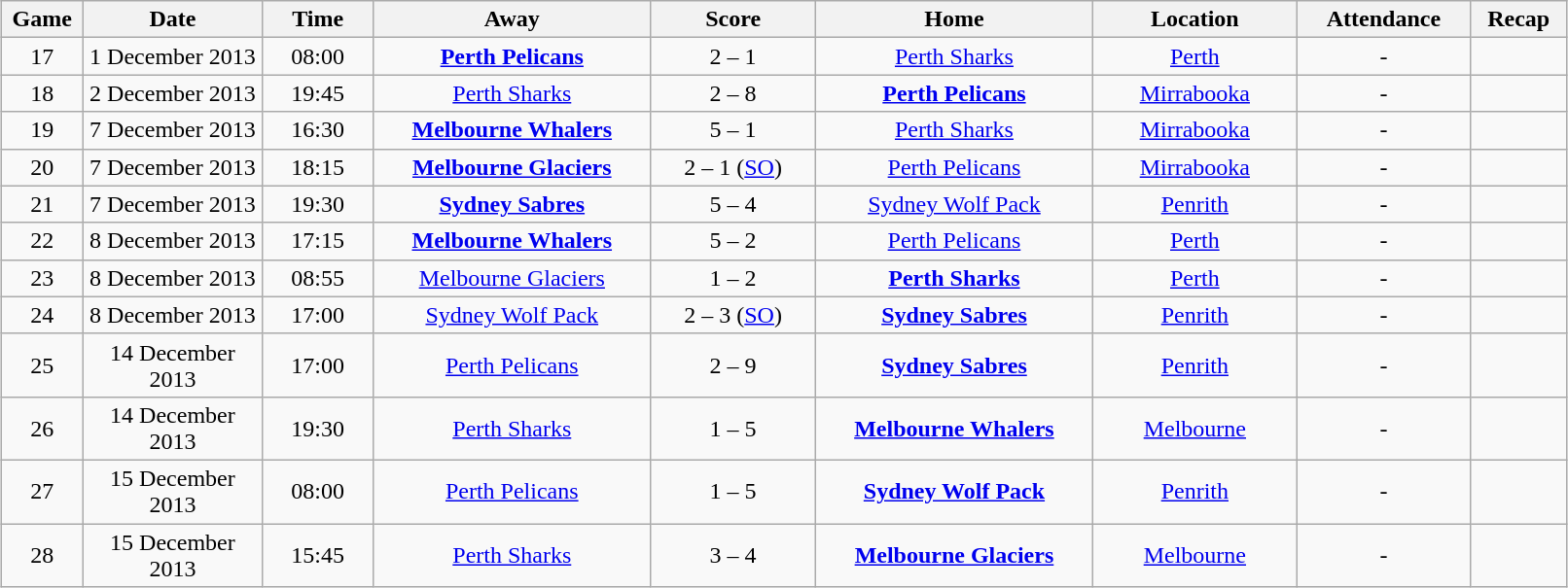<table class="wikitable" width="85%" style="margin: 1em auto 1em auto">
<tr>
<th width="1%">Game</th>
<th width="6%">Date</th>
<th width="4%">Time</th>
<th width="10%">Away</th>
<th width="6%">Score</th>
<th width="10%">Home</th>
<th width="7%">Location</th>
<th width="4%">Attendance</th>
<th width="2%">Recap</th>
</tr>
<tr align="center">
<td>17</td>
<td>1 December 2013</td>
<td>08:00</td>
<td><strong><a href='#'>Perth Pelicans</a></strong></td>
<td>2 – 1</td>
<td><a href='#'>Perth Sharks</a></td>
<td><a href='#'>Perth</a></td>
<td>-</td>
<td></td>
</tr>
<tr align="center">
<td>18</td>
<td>2 December 2013</td>
<td>19:45</td>
<td><a href='#'>Perth Sharks</a></td>
<td>2 – 8</td>
<td><strong><a href='#'>Perth Pelicans</a></strong></td>
<td><a href='#'>Mirrabooka</a></td>
<td>-</td>
<td></td>
</tr>
<tr align="center">
<td>19</td>
<td>7 December 2013</td>
<td>16:30</td>
<td><strong><a href='#'>Melbourne Whalers</a></strong></td>
<td>5 – 1</td>
<td><a href='#'>Perth Sharks</a></td>
<td><a href='#'>Mirrabooka</a></td>
<td>-</td>
<td></td>
</tr>
<tr align="center">
<td>20</td>
<td>7 December 2013</td>
<td>18:15</td>
<td><strong><a href='#'>Melbourne Glaciers</a></strong></td>
<td>2 – 1 (<a href='#'>SO</a>)</td>
<td><a href='#'>Perth Pelicans</a></td>
<td><a href='#'>Mirrabooka</a></td>
<td>-</td>
<td></td>
</tr>
<tr align="center">
<td>21</td>
<td>7 December 2013</td>
<td>19:30</td>
<td><strong><a href='#'>Sydney Sabres</a></strong></td>
<td>5 – 4</td>
<td><a href='#'>Sydney Wolf Pack</a></td>
<td><a href='#'>Penrith</a></td>
<td>-</td>
<td></td>
</tr>
<tr align="center">
<td>22</td>
<td>8 December 2013</td>
<td>17:15</td>
<td><strong><a href='#'>Melbourne Whalers</a></strong></td>
<td>5 – 2</td>
<td><a href='#'>Perth Pelicans</a></td>
<td><a href='#'>Perth</a></td>
<td>-</td>
<td></td>
</tr>
<tr align="center">
<td>23</td>
<td>8 December 2013</td>
<td>08:55</td>
<td><a href='#'>Melbourne Glaciers</a></td>
<td>1 – 2</td>
<td><strong><a href='#'>Perth Sharks</a></strong></td>
<td><a href='#'>Perth</a></td>
<td>-</td>
<td></td>
</tr>
<tr align="center">
<td>24</td>
<td>8 December 2013</td>
<td>17:00</td>
<td><a href='#'>Sydney Wolf Pack</a></td>
<td>2 – 3 (<a href='#'>SO</a>)</td>
<td><strong><a href='#'>Sydney Sabres</a></strong></td>
<td><a href='#'>Penrith</a></td>
<td>-</td>
<td></td>
</tr>
<tr align="center">
<td>25</td>
<td>14 December 2013</td>
<td>17:00</td>
<td><a href='#'>Perth Pelicans</a></td>
<td>2 – 9</td>
<td><strong><a href='#'>Sydney Sabres</a></strong></td>
<td><a href='#'>Penrith</a></td>
<td>-</td>
<td></td>
</tr>
<tr align="center">
<td>26</td>
<td>14 December 2013</td>
<td>19:30</td>
<td><a href='#'>Perth Sharks</a></td>
<td>1 – 5</td>
<td><strong><a href='#'>Melbourne Whalers</a></strong></td>
<td><a href='#'>Melbourne</a></td>
<td>-</td>
<td></td>
</tr>
<tr align="center">
<td>27</td>
<td>15 December 2013</td>
<td>08:00</td>
<td><a href='#'>Perth Pelicans</a></td>
<td>1 – 5</td>
<td><strong><a href='#'>Sydney Wolf Pack</a></strong></td>
<td><a href='#'>Penrith</a></td>
<td>-</td>
<td></td>
</tr>
<tr align="center">
<td>28</td>
<td>15 December 2013</td>
<td>15:45</td>
<td><a href='#'>Perth Sharks</a></td>
<td>3 – 4</td>
<td><strong><a href='#'>Melbourne Glaciers</a></strong></td>
<td><a href='#'>Melbourne</a></td>
<td>-</td>
<td></td>
</tr>
</table>
